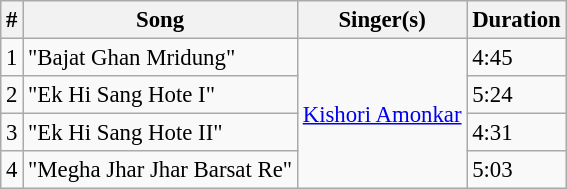<table class="wikitable" style="font-size:95%;">
<tr>
<th>#</th>
<th>Song</th>
<th>Singer(s)</th>
<th>Duration</th>
</tr>
<tr>
<td>1</td>
<td>"Bajat Ghan Mridung"</td>
<td rowspan="4"><a href='#'>Kishori Amonkar</a></td>
<td>4:45</td>
</tr>
<tr>
<td>2</td>
<td>"Ek Hi Sang Hote I"</td>
<td>5:24</td>
</tr>
<tr>
<td>3</td>
<td>"Ek Hi Sang Hote II"</td>
<td>4:31</td>
</tr>
<tr>
<td>4</td>
<td>"Megha Jhar Jhar Barsat Re"</td>
<td>5:03</td>
</tr>
</table>
